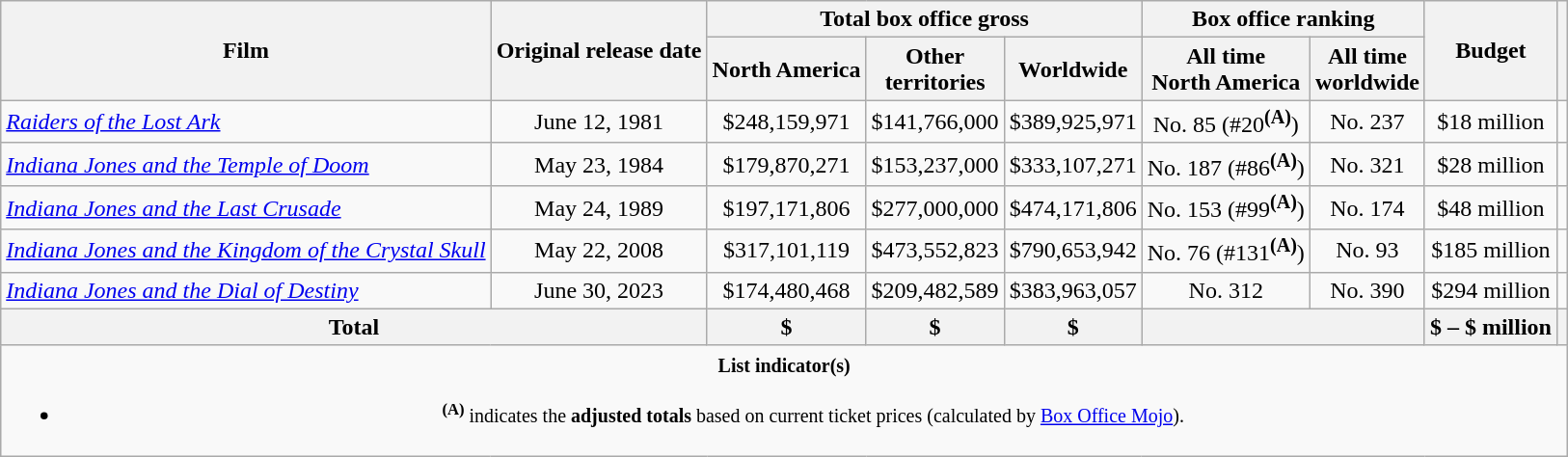<table class="wikitable" style="text-align:center;">
<tr>
<th rowspan="2">Film</th>
<th rowspan="2">Original release date</th>
<th colspan="3">Total box office gross</th>
<th colspan="2" text="wrap">Box office ranking</th>
<th rowspan="2">Budget</th>
<th rowspan="2"></th>
</tr>
<tr>
<th>North America</th>
<th>Other<br>territories</th>
<th>Worldwide</th>
<th>All time<br>North America</th>
<th>All time<br>worldwide</th>
</tr>
<tr>
<td style="text-align:left;"><em><a href='#'>Raiders of the Lost Ark</a></em></td>
<td>June 12, 1981</td>
<td>$248,159,971</td>
<td>$141,766,000</td>
<td>$389,925,971</td>
<td>No. 85 (#20<sup><strong>(A)</strong></sup>)</td>
<td>No. 237</td>
<td>$18 million</td>
<td></td>
</tr>
<tr>
<td style="text-align:left;"><em><a href='#'>Indiana Jones and the Temple of Doom</a></em></td>
<td>May 23, 1984</td>
<td>$179,870,271</td>
<td>$153,237,000</td>
<td>$333,107,271</td>
<td>No. 187 (#86<sup><strong>(A)</strong></sup>)</td>
<td>No. 321</td>
<td>$28 million</td>
<td></td>
</tr>
<tr>
<td style="text-align:left;"><em><a href='#'>Indiana Jones and the Last Crusade</a></em></td>
<td>May 24, 1989</td>
<td>$197,171,806</td>
<td>$277,000,000</td>
<td>$474,171,806</td>
<td>No. 153 (#99<sup><strong>(A)</strong></sup>)</td>
<td>No. 174</td>
<td>$48 million</td>
<td></td>
</tr>
<tr>
<td style="text-align:left;"><em><a href='#'>Indiana Jones and the Kingdom of the Crystal Skull</a></em></td>
<td>May 22, 2008</td>
<td>$317,101,119</td>
<td>$473,552,823</td>
<td>$790,653,942</td>
<td>No. 76 (#131<sup><strong>(A)</strong></sup>)</td>
<td>No. 93</td>
<td>$185 million</td>
<td></td>
</tr>
<tr>
<td style="text-align:left;"><em><a href='#'>Indiana Jones and the Dial of Destiny</a></em></td>
<td>June 30, 2023</td>
<td>$174,480,468</td>
<td>$209,482,589</td>
<td>$383,963,057</td>
<td>No. 312</td>
<td>No. 390</td>
<td>$294 million</td>
<td></td>
</tr>
<tr>
<th colspan="2">Total</th>
<th>$</th>
<th>$</th>
<th>$</th>
<th colspan="2"></th>
<th>$ – $ million</th>
<th></th>
</tr>
<tr>
<td colspan="9"><small><strong>List indicator(s)</strong></small><br><ul><li><small><sup><strong>(A)</strong></sup> indicates the <strong>adjusted totals</strong> based on current ticket prices (calculated by <a href='#'>Box Office Mojo</a>).</small></li></ul></td>
</tr>
</table>
